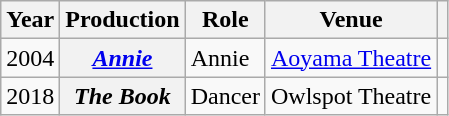<table class="wikitable plainrowheaders sortable" style="margin-right: 0;">
<tr>
<th scope="col">Year</th>
<th scope="col">Production</th>
<th scope="col">Role</th>
<th scope="col">Venue</th>
<th scope="col" class="unsortable"></th>
</tr>
<tr>
<td>2004</td>
<th scope="row"><em><a href='#'>Annie</a></em></th>
<td>Annie</td>
<td><a href='#'>Aoyama Theatre</a></td>
<td style="text-align:center;"></td>
</tr>
<tr>
<td>2018</td>
<th scope="row"><em>The Book</em></th>
<td>Dancer</td>
<td>Owlspot Theatre</td>
<td style="text-align:center;"></td>
</tr>
</table>
